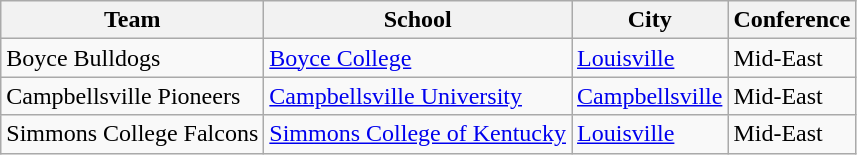<table class="sortable wikitable">
<tr>
<th>Team</th>
<th>School</th>
<th>City</th>
<th>Conference</th>
</tr>
<tr>
<td>Boyce Bulldogs</td>
<td><a href='#'>Boyce College</a></td>
<td><a href='#'>Louisville</a></td>
<td>Mid-East</td>
</tr>
<tr>
<td>Campbellsville Pioneers</td>
<td><a href='#'>Campbellsville University</a></td>
<td><a href='#'>Campbellsville</a></td>
<td>Mid-East</td>
</tr>
<tr>
<td>Simmons College Falcons</td>
<td><a href='#'>Simmons College of Kentucky</a></td>
<td><a href='#'>Louisville</a></td>
<td>Mid-East</td>
</tr>
</table>
